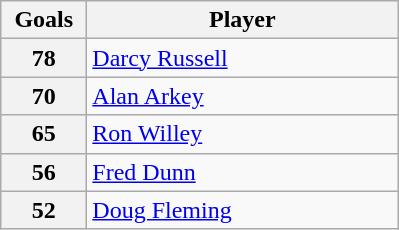<table class="wikitable" style="text-align:left;">
<tr>
<th width=50>Goals</th>
<th width=200>Player</th>
</tr>
<tr>
<th>78</th>
<td> <a href='#'>Darcy Russell</a></td>
</tr>
<tr>
<th>70</th>
<td> <a href='#'>Alan Arkey</a></td>
</tr>
<tr>
<th>65</th>
<td> <a href='#'>Ron Willey</a></td>
</tr>
<tr>
<th>56</th>
<td> <a href='#'>Fred Dunn</a></td>
</tr>
<tr>
<th>52</th>
<td> <a href='#'>Doug Fleming</a></td>
</tr>
</table>
